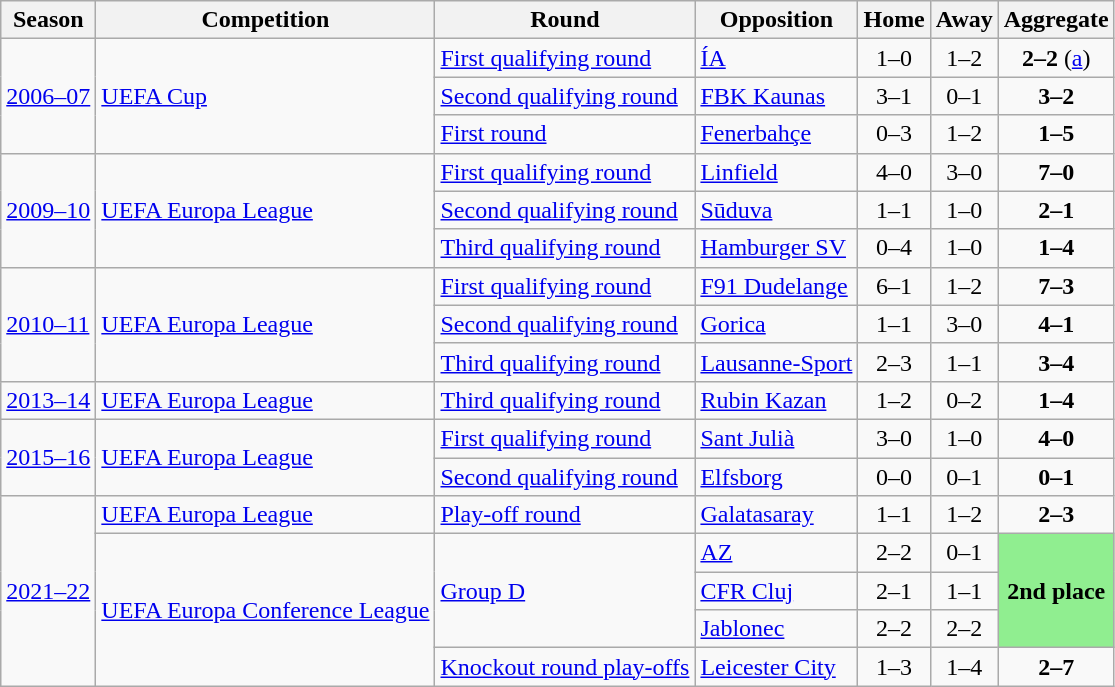<table class="wikitable">
<tr>
<th>Season</th>
<th>Competition</th>
<th>Round</th>
<th>Opposition</th>
<th>Home</th>
<th>Away</th>
<th>Aggregate</th>
</tr>
<tr>
<td rowspan="3"><a href='#'>2006–07</a></td>
<td rowspan="3"><a href='#'>UEFA Cup</a></td>
<td><a href='#'>First qualifying round</a></td>
<td> <a href='#'>ÍA</a></td>
<td style="text-align:center;">1–0</td>
<td style="text-align:center;">1–2</td>
<td style="text-align:center;"><strong>2–2</strong> (<a href='#'>a</a>)</td>
</tr>
<tr>
<td><a href='#'>Second qualifying round</a></td>
<td> <a href='#'>FBK Kaunas</a></td>
<td style="text-align:center;">3–1</td>
<td style="text-align:center;">0–1</td>
<td style="text-align:center;"><strong>3–2</strong></td>
</tr>
<tr>
<td><a href='#'>First round</a></td>
<td> <a href='#'>Fenerbahçe</a></td>
<td style="text-align:center;">0–3</td>
<td style="text-align:center;">1–2</td>
<td style="text-align:center;"><strong>1–5</strong></td>
</tr>
<tr>
<td rowspan="3"><a href='#'>2009–10</a></td>
<td rowspan="3"><a href='#'>UEFA Europa League</a></td>
<td><a href='#'>First qualifying round</a></td>
<td> <a href='#'>Linfield</a></td>
<td style="text-align:center;">4–0</td>
<td style="text-align:center;">3–0</td>
<td style="text-align:center;"><strong>7–0</strong></td>
</tr>
<tr>
<td><a href='#'>Second qualifying round</a></td>
<td> <a href='#'>Sūduva</a></td>
<td style="text-align:center;">1–1</td>
<td style="text-align:center;">1–0</td>
<td style="text-align:center;"><strong>2–1</strong></td>
</tr>
<tr>
<td><a href='#'>Third qualifying round</a></td>
<td> <a href='#'>Hamburger SV</a></td>
<td style="text-align:center;">0–4</td>
<td style="text-align:center;">1–0</td>
<td style="text-align:center;"><strong>1–4</strong></td>
</tr>
<tr>
<td rowspan="3"><a href='#'>2010–11</a></td>
<td rowspan="3"><a href='#'>UEFA Europa League</a></td>
<td><a href='#'>First qualifying round</a></td>
<td> <a href='#'>F91 Dudelange</a></td>
<td style="text-align:center;">6–1</td>
<td style="text-align:center;">1–2</td>
<td style="text-align:center;"><strong>7–3</strong></td>
</tr>
<tr>
<td><a href='#'>Second qualifying round</a></td>
<td> <a href='#'>Gorica</a></td>
<td style="text-align:center;">1–1</td>
<td style="text-align:center;">3–0</td>
<td style="text-align:center;"><strong>4–1</strong></td>
</tr>
<tr>
<td><a href='#'>Third qualifying round</a></td>
<td> <a href='#'>Lausanne-Sport</a></td>
<td style="text-align:center;">2–3</td>
<td style="text-align:center;">1–1</td>
<td style="text-align:center;"><strong>3–4</strong></td>
</tr>
<tr>
<td><a href='#'>2013–14</a></td>
<td><a href='#'>UEFA Europa League</a></td>
<td><a href='#'>Third qualifying round</a></td>
<td> <a href='#'>Rubin Kazan</a></td>
<td style="text-align:center;">1–2</td>
<td style="text-align:center;">0–2</td>
<td style="text-align:center;"><strong>1–4</strong></td>
</tr>
<tr>
<td rowspan=2><a href='#'>2015–16</a></td>
<td rowspan=2><a href='#'>UEFA Europa League</a></td>
<td><a href='#'>First qualifying round</a></td>
<td> <a href='#'>Sant Julià</a></td>
<td style="text-align:center;">3–0</td>
<td style="text-align:center;">1–0</td>
<td style="text-align:center;"><strong>4–0</strong></td>
</tr>
<tr>
<td><a href='#'>Second qualifying round</a></td>
<td> <a href='#'>Elfsborg</a></td>
<td style="text-align:center;">0–0</td>
<td style="text-align:center;">0–1</td>
<td style="text-align:center;"><strong>0–1</strong></td>
</tr>
<tr>
<td rowspan=5><a href='#'>2021–22</a></td>
<td rowspan=1><a href='#'>UEFA Europa League</a></td>
<td><a href='#'>Play-off round</a></td>
<td> <a href='#'>Galatasaray</a></td>
<td style="text-align:center;">1–1</td>
<td style="text-align:center;">1–2</td>
<td style="text-align:center;"><strong>2–3</strong></td>
</tr>
<tr>
<td rowspan=4><a href='#'>UEFA Europa Conference League</a></td>
<td rowspan=3><a href='#'>Group D</a></td>
<td> <a href='#'>AZ</a></td>
<td style="text-align:center;">2–2</td>
<td style="text-align:center;">0–1</td>
<td rowspan="3" bgcolor=lightgreen style="text-align:center;"><strong>2nd place</strong></td>
</tr>
<tr>
<td> <a href='#'>CFR Cluj</a></td>
<td style="text-align:center;">2–1</td>
<td style="text-align:center;">1–1</td>
</tr>
<tr>
<td> <a href='#'>Jablonec</a></td>
<td style="text-align:center;">2–2</td>
<td style="text-align:center;">2–2</td>
</tr>
<tr>
<td><a href='#'>Knockout round play-offs</a></td>
<td> <a href='#'>Leicester City</a></td>
<td style="text-align:center;">1–3</td>
<td style="text-align:center;">1–4</td>
<td style="text-align:center;"><strong>2–7</strong></td>
</tr>
</table>
